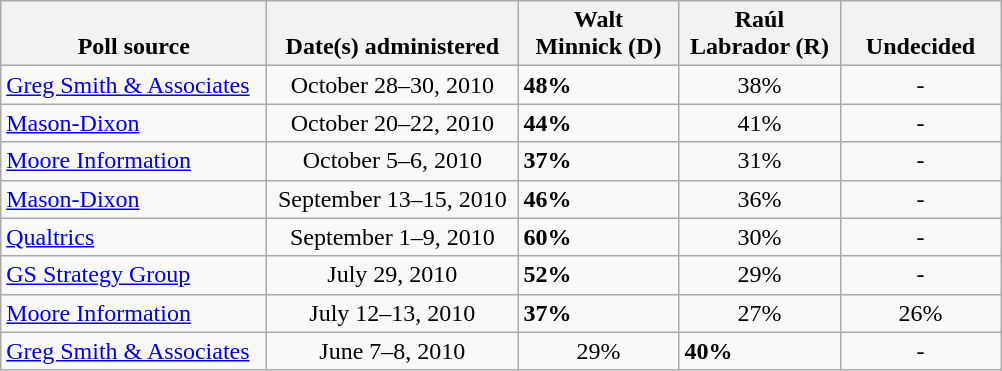<table class="wikitable">
<tr valign=bottom>
<th width='170'>Poll source</th>
<th width='160'>Date(s) administered</th>
<th width='100'>Walt<br>Minnick (D)</th>
<th width='100'>Raúl<br>Labrador (R)</th>
<th width='100'>Undecided</th>
</tr>
<tr>
<td><a href='#'>Greg Smith & Associates</a></td>
<td align=center>October 28–30, 2010</td>
<td><strong>48%</strong></td>
<td align=center>38%</td>
<td align=center>-</td>
</tr>
<tr>
<td><a href='#'>Mason-Dixon</a></td>
<td align=center>October 20–22, 2010</td>
<td><strong>44%</strong></td>
<td align=center>41%</td>
<td align=center>-</td>
</tr>
<tr>
<td><a href='#'>Moore Information</a></td>
<td align=center>October 5–6, 2010</td>
<td><strong>37%</strong></td>
<td align=center>31%</td>
<td align=center>-</td>
</tr>
<tr>
<td><a href='#'>Mason-Dixon</a></td>
<td align=center>September 13–15, 2010</td>
<td><strong>46%</strong></td>
<td align=center>36%</td>
<td align=center>-</td>
</tr>
<tr>
<td><a href='#'>Qualtrics</a></td>
<td align=center>September 1–9, 2010</td>
<td><strong>60%</strong></td>
<td align=center>30%</td>
<td align=center>-</td>
</tr>
<tr>
<td><a href='#'>GS Strategy Group</a></td>
<td align=center>July 29, 2010</td>
<td><strong>52%</strong></td>
<td align=center>29%</td>
<td align=center>-</td>
</tr>
<tr>
<td><a href='#'>Moore Information</a></td>
<td align=center>July 12–13, 2010</td>
<td><strong>37%</strong></td>
<td align=center>27%</td>
<td align=center>26%</td>
</tr>
<tr>
<td><a href='#'>Greg Smith & Associates</a></td>
<td align=center>June 7–8, 2010</td>
<td align=center>29%</td>
<td><strong>40%</strong></td>
<td align=center>-</td>
</tr>
</table>
